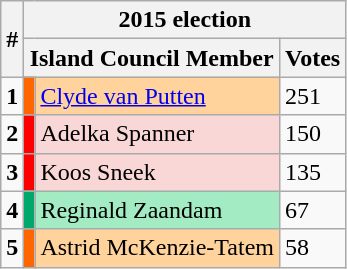<table class="wikitable">
<tr>
<th rowspan="2">#</th>
<th colspan="3">2015 election</th>
</tr>
<tr>
<th colspan="2">Island Council Member</th>
<th>Votes</th>
</tr>
<tr>
<td><strong>1</strong></td>
<td style="color:inherit;background:#FF6600"></td>
<td style="background:#FFD39B"><a href='#'>Clyde van Putten</a></td>
<td>251</td>
</tr>
<tr>
<td><strong>2</strong></td>
<td style="color:inherit;background:#FF0000"></td>
<td style="background:#F8D7D6;">Adelka Spanner</td>
<td>150</td>
</tr>
<tr>
<td><strong>3</strong></td>
<td style="color:inherit;background:#FF0000"></td>
<td style="background:#F8D7D6;">Koos Sneek</td>
<td>135</td>
</tr>
<tr>
<td><strong>4</strong></td>
<td style="color:inherit;background:#00A86B"></td>
<td style="background:#a3ebc3">Reginald Zaandam</td>
<td>67</td>
</tr>
<tr>
<td><strong>5</strong></td>
<td style="color:inherit;background:#FF6600"></td>
<td style="background:#FFD39B">Astrid McKenzie-Tatem</td>
<td>58</td>
</tr>
</table>
